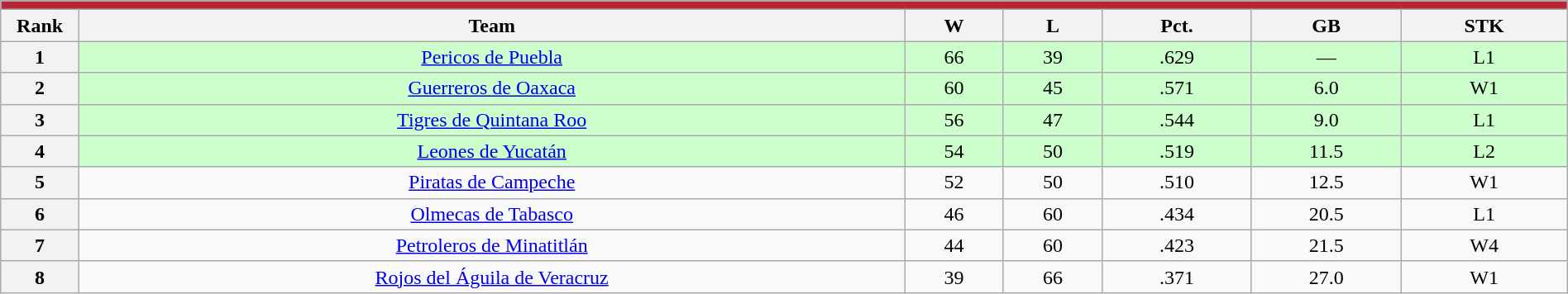<table class="wikitable plainrowheaders" width="100%" style="text-align:center;">
<tr>
<th style="background:#B52735;" colspan="7"></th>
</tr>
<tr>
<th scope="col" width="5%">Rank</th>
<th>Team</th>
<th>W</th>
<th>L</th>
<th>Pct.</th>
<th>GB</th>
<th>STK</th>
</tr>
<tr style="background-color:#ccffcc;">
<th>1</th>
<td><a href='#'>Pericos de Puebla</a></td>
<td>66</td>
<td>39</td>
<td>.629</td>
<td>—</td>
<td>L1</td>
</tr>
<tr style="background-color:#ccffcc;">
<th>2</th>
<td><a href='#'>Guerreros de Oaxaca</a></td>
<td>60</td>
<td>45</td>
<td>.571</td>
<td>6.0</td>
<td>W1</td>
</tr>
<tr style="background-color:#ccffcc;">
<th>3</th>
<td><a href='#'>Tigres de Quintana Roo</a></td>
<td>56</td>
<td>47</td>
<td>.544</td>
<td>9.0</td>
<td>L1</td>
</tr>
<tr style="background-color:#ccffcc;">
<th>4</th>
<td><a href='#'>Leones de Yucatán</a></td>
<td>54</td>
<td>50</td>
<td>.519</td>
<td>11.5</td>
<td>L2</td>
</tr>
<tr>
<th>5</th>
<td><a href='#'>Piratas de Campeche</a></td>
<td>52</td>
<td>50</td>
<td>.510</td>
<td>12.5</td>
<td>W1</td>
</tr>
<tr>
<th>6</th>
<td><a href='#'>Olmecas de Tabasco</a></td>
<td>46</td>
<td>60</td>
<td>.434</td>
<td>20.5</td>
<td>L1</td>
</tr>
<tr>
<th>7</th>
<td><a href='#'>Petroleros de Minatitlán</a></td>
<td>44</td>
<td>60</td>
<td>.423</td>
<td>21.5</td>
<td>W4</td>
</tr>
<tr>
<th>8</th>
<td><a href='#'>Rojos del Águila de Veracruz</a></td>
<td>39</td>
<td>66</td>
<td>.371</td>
<td>27.0</td>
<td>W1</td>
</tr>
</table>
